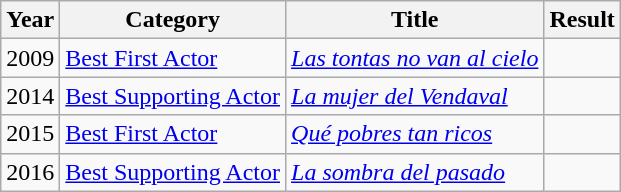<table class="wikitable">
<tr>
<th>Year</th>
<th>Category</th>
<th>Title</th>
<th>Result</th>
</tr>
<tr>
<td>2009</td>
<td><a href='#'>Best First Actor</a></td>
<td><em><a href='#'>Las tontas no van al cielo</a></em></td>
<td></td>
</tr>
<tr>
<td>2014</td>
<td><a href='#'>Best Supporting Actor</a></td>
<td><em><a href='#'>La mujer del Vendaval</a></em></td>
<td></td>
</tr>
<tr>
<td>2015</td>
<td><a href='#'>Best First Actor</a></td>
<td><em><a href='#'>Qué pobres tan ricos</a></em></td>
<td></td>
</tr>
<tr>
<td>2016</td>
<td><a href='#'>Best Supporting Actor</a></td>
<td><em><a href='#'>La sombra del pasado</a></em></td>
<td></td>
</tr>
</table>
